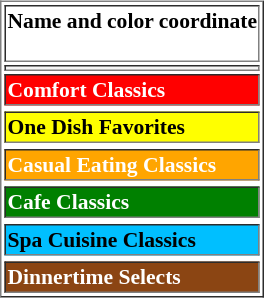<table style="font-size:90%;" cellpadding="4">
<tr valign="top">
<td><br><table border="black">
<tr>
<th style="background:white;">Name and color coordinate<br> </th>
</tr>
<tr>
<td colspan=3; style="background:whitesmoke; color:slategray; text-align:left;"></td>
</tr>
<tr style="background:red; color:white;">
<td><strong>Comfort Classics</strong></td>
</tr>
<tr>
</tr>
<tr style="background:yellow; color:black;">
<td><strong>One Dish Favorites</strong></td>
</tr>
<tr>
</tr>
<tr style="background:orange; color:white;">
<td><strong>Casual Eating Classics</strong></td>
</tr>
<tr>
</tr>
<tr style="background:green; color:white;">
<td><strong>Cafe Classics</strong></td>
</tr>
<tr>
</tr>
<tr style="background:deepskyblue; color:black;">
<td><strong>Spa Cuisine Classics</strong></td>
</tr>
<tr>
</tr>
<tr style="background:saddlebrown; color:white;">
<td><strong>Dinnertime Selects</strong></td>
</tr>
</table>
</td>
</tr>
</table>
